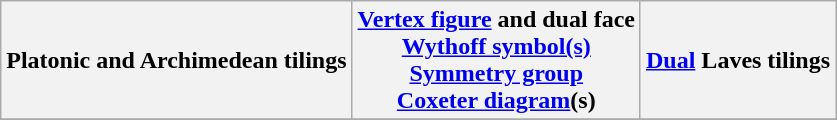<table class="wikitable">
<tr>
<th>Platonic and Archimedean tilings</th>
<th><a href='#'>Vertex figure</a> and dual face<br><a href='#'>Wythoff symbol(s)</a><br><a href='#'>Symmetry group</a><br><a href='#'>Coxeter diagram</a>(s)</th>
<th><a href='#'>Dual</a> Laves tilings</th>
</tr>
<tr>
</tr>
</table>
